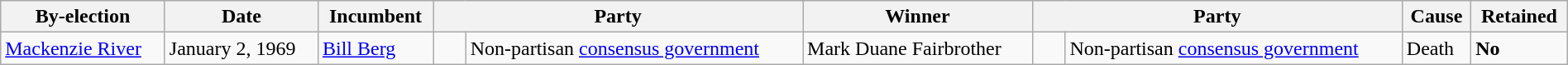<table class=wikitable style="width:100%">
<tr>
<th>By-election</th>
<th>Date</th>
<th>Incumbent</th>
<th colspan=2>Party</th>
<th>Winner</th>
<th colspan=2>Party</th>
<th>Cause</th>
<th>Retained</th>
</tr>
<tr>
<td><a href='#'>Mackenzie River</a></td>
<td>January 2, 1969</td>
<td><a href='#'>Bill Berg</a></td>
<td>    </td>
<td>Non-partisan <a href='#'>consensus government</a></td>
<td>Mark Duane Fairbrother</td>
<td>    </td>
<td>Non-partisan <a href='#'>consensus government</a></td>
<td>Death</td>
<td><strong>No</strong></td>
</tr>
</table>
